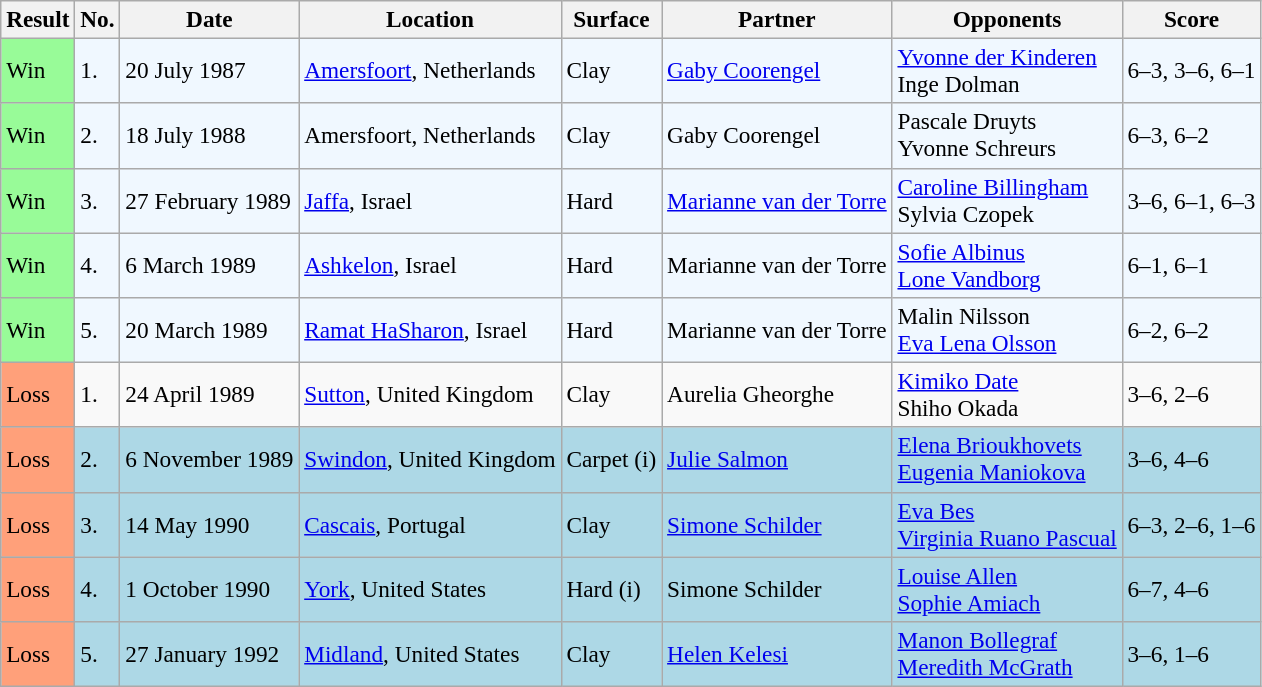<table class="sortable wikitable" style="font-size:97%;">
<tr>
<th>Result</th>
<th>No.</th>
<th>Date</th>
<th>Location</th>
<th>Surface</th>
<th>Partner</th>
<th>Opponents</th>
<th class="unsortable">Score</th>
</tr>
<tr style="background:#f0f8ff;">
<td style="background:#98fb98;">Win</td>
<td>1.</td>
<td>20 July 1987</td>
<td><a href='#'>Amersfoort</a>, Netherlands</td>
<td>Clay</td>
<td> <a href='#'>Gaby Coorengel</a></td>
<td> <a href='#'>Yvonne der Kinderen</a> <br>  Inge Dolman</td>
<td>6–3, 3–6, 6–1</td>
</tr>
<tr style="background:#f0f8ff;">
<td style="background:#98fb98;">Win</td>
<td>2.</td>
<td>18 July 1988</td>
<td>Amersfoort, Netherlands</td>
<td>Clay</td>
<td> Gaby Coorengel</td>
<td> Pascale Druyts <br>  Yvonne Schreurs</td>
<td>6–3, 6–2</td>
</tr>
<tr style="background:#f0f8ff;">
<td style="background:#98fb98;">Win</td>
<td>3.</td>
<td>27 February 1989</td>
<td><a href='#'>Jaffa</a>, Israel</td>
<td>Hard</td>
<td> <a href='#'>Marianne van der Torre</a></td>
<td> <a href='#'>Caroline Billingham</a> <br>  Sylvia Czopek</td>
<td>3–6, 6–1, 6–3</td>
</tr>
<tr style="background:#f0f8ff;">
<td style="background:#98fb98;">Win</td>
<td>4.</td>
<td>6 March 1989</td>
<td><a href='#'>Ashkelon</a>, Israel</td>
<td>Hard</td>
<td> Marianne van der Torre</td>
<td> <a href='#'>Sofie Albinus</a> <br>  <a href='#'>Lone Vandborg</a></td>
<td>6–1, 6–1</td>
</tr>
<tr style="background:#f0f8ff;">
<td style="background:#98fb98;">Win</td>
<td>5.</td>
<td>20 March 1989</td>
<td><a href='#'>Ramat HaSharon</a>, Israel</td>
<td>Hard</td>
<td> Marianne van der Torre</td>
<td> Malin Nilsson <br>  <a href='#'>Eva Lena Olsson</a></td>
<td>6–2, 6–2</td>
</tr>
<tr>
<td style="background:#ffa07a;">Loss</td>
<td>1.</td>
<td>24 April 1989</td>
<td><a href='#'>Sutton</a>, United Kingdom</td>
<td>Clay</td>
<td> Aurelia Gheorghe</td>
<td> <a href='#'>Kimiko Date</a> <br>  Shiho Okada</td>
<td>3–6, 2–6</td>
</tr>
<tr bgcolor="lightblue">
<td style="background:#ffa07a;">Loss</td>
<td>2.</td>
<td>6 November 1989</td>
<td><a href='#'>Swindon</a>, United Kingdom</td>
<td>Carpet (i)</td>
<td> <a href='#'>Julie Salmon</a></td>
<td> <a href='#'>Elena Brioukhovets</a> <br>  <a href='#'>Eugenia Maniokova</a></td>
<td>3–6, 4–6</td>
</tr>
<tr bgcolor="lightblue">
<td style="background:#ffa07a;">Loss</td>
<td>3.</td>
<td>14 May 1990</td>
<td><a href='#'>Cascais</a>, Portugal</td>
<td>Clay</td>
<td> <a href='#'>Simone Schilder</a></td>
<td> <a href='#'>Eva Bes</a> <br>  <a href='#'>Virginia Ruano Pascual</a></td>
<td>6–3, 2–6, 1–6</td>
</tr>
<tr bgcolor="lightblue">
<td style="background:#ffa07a;">Loss</td>
<td>4.</td>
<td>1 October 1990</td>
<td><a href='#'>York</a>, United States</td>
<td>Hard (i)</td>
<td> Simone Schilder</td>
<td> <a href='#'>Louise Allen</a> <br>  <a href='#'>Sophie Amiach</a></td>
<td>6–7, 4–6</td>
</tr>
<tr style="background:lightblue;">
<td style="background:#ffa07a;">Loss</td>
<td>5.</td>
<td>27 January 1992</td>
<td><a href='#'>Midland</a>, United States</td>
<td>Clay</td>
<td> <a href='#'>Helen Kelesi</a></td>
<td> <a href='#'>Manon Bollegraf</a> <br>  <a href='#'>Meredith McGrath</a></td>
<td>3–6, 1–6</td>
</tr>
</table>
